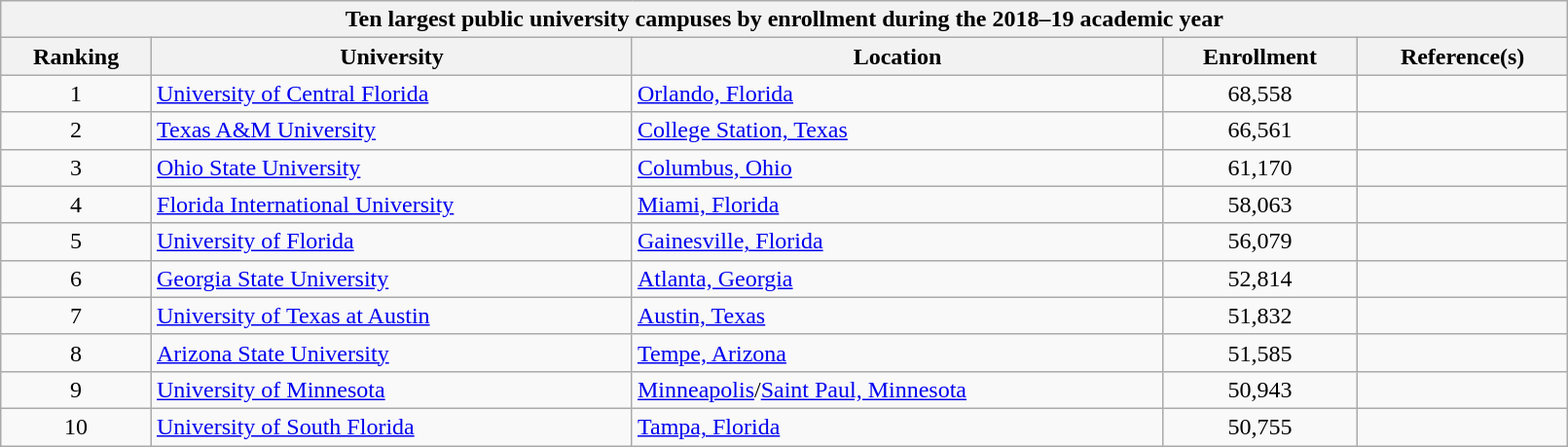<table class="wikitable sortable" style="width:85%; width:85%">
<tr valign="top">
<th colspan="5"><strong>Ten largest public university campuses by enrollment during the 2018–19 academic year</strong></th>
</tr>
<tr valign="top">
<th>Ranking</th>
<th>University</th>
<th>Location</th>
<th>Enrollment</th>
<th class="unsortable">Reference(s)</th>
</tr>
<tr valign="top">
<td align="center">1</td>
<td><a href='#'>University of Central Florida</a></td>
<td><a href='#'>Orlando, Florida</a></td>
<td align="center">68,558</td>
<td align="center"></td>
</tr>
<tr valign="top">
<td align="center">2</td>
<td><a href='#'>Texas A&M University</a></td>
<td><a href='#'>College Station, Texas</a></td>
<td align="center">66,561</td>
<td align="center"></td>
</tr>
<tr valign="top">
<td align="center">3</td>
<td><a href='#'>Ohio State University</a></td>
<td><a href='#'>Columbus, Ohio</a></td>
<td align="center">61,170</td>
<td align="center"></td>
</tr>
<tr valign="top">
<td align="center">4</td>
<td><a href='#'>Florida International University</a></td>
<td><a href='#'>Miami, Florida</a></td>
<td align="center">58,063</td>
<td align="center"></td>
</tr>
<tr valign="top">
<td align="center">5</td>
<td><a href='#'>University of Florida</a></td>
<td><a href='#'>Gainesville, Florida</a></td>
<td align="center">56,079</td>
<td align="center"></td>
</tr>
<tr valign="top">
<td align="center">6</td>
<td><a href='#'>Georgia State University</a></td>
<td><a href='#'>Atlanta, Georgia</a></td>
<td align="center">52,814</td>
<td align="center"></td>
</tr>
<tr valign="top">
<td align="center">7</td>
<td><a href='#'>University of Texas at Austin</a></td>
<td><a href='#'>Austin, Texas</a></td>
<td align="center">51,832</td>
<td align="center"></td>
</tr>
<tr valign="top">
<td align="center">8</td>
<td><a href='#'>Arizona State University</a></td>
<td><a href='#'>Tempe, Arizona</a></td>
<td align="center">51,585</td>
<td align="center"></td>
</tr>
<tr valign="top">
<td align="center">9</td>
<td><a href='#'>University of Minnesota</a></td>
<td><a href='#'>Minneapolis</a>/<a href='#'>Saint Paul, Minnesota</a></td>
<td align="center">50,943</td>
<td align="center"></td>
</tr>
<tr valign="top">
<td align="center">10</td>
<td><a href='#'>University of South Florida</a></td>
<td><a href='#'>Tampa, Florida</a></td>
<td align="center">50,755</td>
<td align="center"></td>
</tr>
</table>
